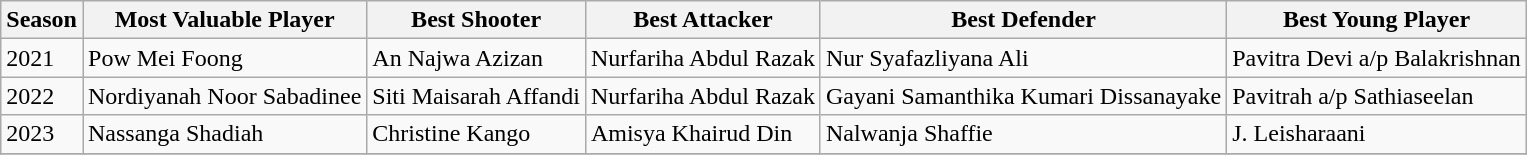<table class="wikitable">
<tr>
<th>Season</th>
<th>Most Valuable Player</th>
<th>Best Shooter</th>
<th>Best Attacker</th>
<th>Best Defender</th>
<th>Best Young Player</th>
</tr>
<tr>
<td>2021</td>
<td>Pow Mei Foong<br></td>
<td>An Najwa Azizan<br></td>
<td>Nurfariha Abdul Razak<br></td>
<td>Nur Syafazliyana Ali<br></td>
<td>Pavitra Devi a/p Balakrishnan<br></td>
</tr>
<tr>
<td>2022</td>
<td>Nordiyanah Noor Sabadinee<br></td>
<td>Siti Maisarah Affandi<br></td>
<td>Nurfariha Abdul Razak<br></td>
<td>Gayani Samanthika Kumari Dissanayake<br></td>
<td>Pavitrah a/p Sathiaseelan<br></td>
</tr>
<tr>
<td>2023</td>
<td>Nassanga Shadiah <br></td>
<td>Christine Kango <br></td>
<td>Amisya Khairud Din <br></td>
<td>Nalwanja Shaffie <br></td>
<td>J. Leisharaani<br></td>
</tr>
<tr>
</tr>
</table>
